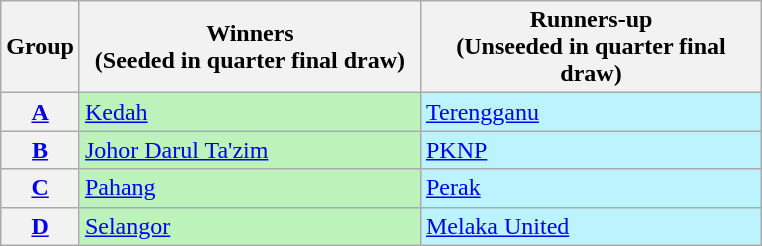<table class="wikitable">
<tr>
<th>Group</th>
<th width=220>Winners<br>(Seeded in quarter final draw)</th>
<th width=220>Runners-up<br>(Unseeded in quarter final draw)</th>
</tr>
<tr>
<th><a href='#'>A</a></th>
<td bgcolor=#BBF3BB><a href='#'>Kedah</a></td>
<td bgcolor=#BBF3FF><a href='#'>Terengganu</a></td>
</tr>
<tr>
<th><a href='#'>B</a></th>
<td bgcolor=#BBF3BB><a href='#'>Johor Darul Ta'zim</a></td>
<td bgcolor=#BBF3FF><a href='#'>PKNP</a></td>
</tr>
<tr>
<th><a href='#'>C</a></th>
<td bgcolor=#BBF3BB><a href='#'>Pahang</a></td>
<td bgcolor=#BBF3FF><a href='#'>Perak</a></td>
</tr>
<tr>
<th><a href='#'>D</a></th>
<td bgcolor=#BBF3BB><a href='#'>Selangor</a></td>
<td bgcolor=#BBF3FF><a href='#'>Melaka United</a></td>
</tr>
</table>
